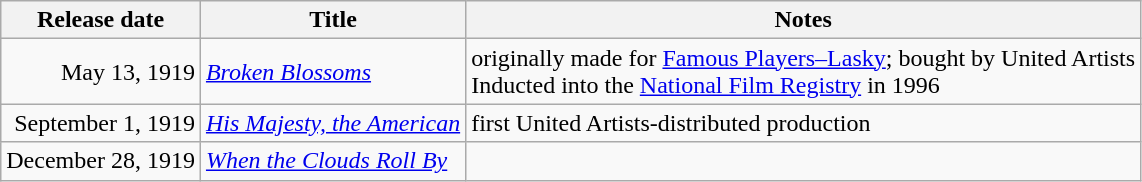<table class="wikitable sortable">
<tr>
<th>Release date</th>
<th>Title</th>
<th>Notes</th>
</tr>
<tr>
<td style="text-align:right;">May 13, 1919</td>
<td><em><a href='#'>Broken Blossoms</a></em></td>
<td>originally made for <a href='#'>Famous Players–Lasky</a>; bought by United Artists<br>Inducted into the <a href='#'>National Film Registry</a> in 1996</td>
</tr>
<tr>
<td style="text-align:right;">September 1, 1919</td>
<td><em><a href='#'>His Majesty, the American</a></em></td>
<td>first United Artists-distributed production</td>
</tr>
<tr>
<td style="text-align:right;">December 28, 1919</td>
<td><em><a href='#'>When the Clouds Roll By</a></em></td>
<td></td>
</tr>
</table>
